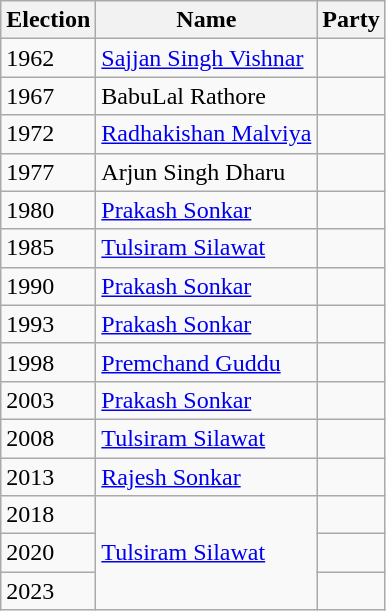<table class="wikitable sortable">
<tr>
<th>Election</th>
<th>Name</th>
<th colspan=2>Party</th>
</tr>
<tr>
<td>1962</td>
<td><a href='#'>Sajjan Singh Vishnar</a></td>
<td></td>
</tr>
<tr>
<td>1967</td>
<td>BabuLal Rathore</td>
<td></td>
</tr>
<tr>
<td>1972</td>
<td><a href='#'>Radhakishan Malviya</a></td>
<td></td>
</tr>
<tr>
<td>1977</td>
<td>Arjun Singh Dharu</td>
<td></td>
</tr>
<tr>
<td>1980</td>
<td><a href='#'>Prakash Sonkar</a></td>
<td></td>
</tr>
<tr>
<td>1985</td>
<td><a href='#'>Tulsiram Silawat</a></td>
<td></td>
</tr>
<tr>
<td>1990</td>
<td><a href='#'>Prakash Sonkar</a></td>
<td></td>
</tr>
<tr>
<td>1993</td>
<td><a href='#'>Prakash Sonkar</a></td>
</tr>
<tr>
<td>1998</td>
<td><a href='#'>Premchand Guddu</a></td>
<td></td>
</tr>
<tr>
<td>2003</td>
<td><a href='#'>Prakash Sonkar</a></td>
<td></td>
</tr>
<tr>
<td>2008</td>
<td><a href='#'>Tulsiram Silawat</a></td>
<td></td>
</tr>
<tr>
<td>2013</td>
<td><a href='#'>Rajesh Sonkar</a></td>
<td></td>
</tr>
<tr>
<td>2018</td>
<td rowspan="3"><a href='#'>Tulsiram Silawat</a></td>
<td></td>
</tr>
<tr>
<td>2020 </td>
<td></td>
</tr>
<tr>
<td>2023</td>
</tr>
</table>
